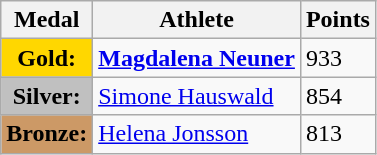<table class="wikitable">
<tr>
<th><strong>Medal</strong></th>
<th><strong>Athlete</strong></th>
<th><strong>Points</strong></th>
</tr>
<tr>
<td style="text-align:center;background-color:gold;"><strong>Gold:</strong></td>
<td> <strong><a href='#'>Magdalena Neuner</a></strong></td>
<td>933</td>
</tr>
<tr>
<td style="text-align:center;background-color:silver;"><strong>Silver:</strong></td>
<td> <a href='#'>Simone Hauswald</a></td>
<td>854</td>
</tr>
<tr>
<td style="text-align:center;background-color:#CC9966;"><strong>Bronze:</strong></td>
<td> <a href='#'>Helena Jonsson</a></td>
<td>813</td>
</tr>
</table>
